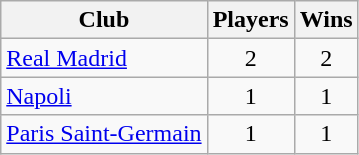<table class="wikitable">
<tr>
<th>Club</th>
<th>Players</th>
<th>Wins</th>
</tr>
<tr>
<td> <a href='#'>Real Madrid</a></td>
<td align=center>2</td>
<td align=center>2</td>
</tr>
<tr>
<td> <a href='#'>Napoli</a></td>
<td align=center>1</td>
<td align=center>1</td>
</tr>
<tr>
<td> <a href='#'>Paris Saint-Germain</a></td>
<td align=center>1</td>
<td align=center>1</td>
</tr>
</table>
